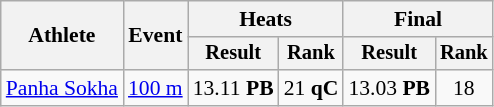<table class="wikitable" style="font-size:90%">
<tr>
<th rowspan=2>Athlete</th>
<th rowspan=2>Event</th>
<th colspan=2>Heats</th>
<th colspan=2>Final</th>
</tr>
<tr style="font-size:95%">
<th>Result</th>
<th>Rank</th>
<th>Result</th>
<th>Rank</th>
</tr>
<tr align=center>
<td align=left><a href='#'>Panha Sokha</a></td>
<td align=left><a href='#'>100 m</a></td>
<td>13.11 <strong>PB</strong></td>
<td>21 <strong>qC</strong></td>
<td>13.03 <strong>PB</strong></td>
<td>18</td>
</tr>
</table>
